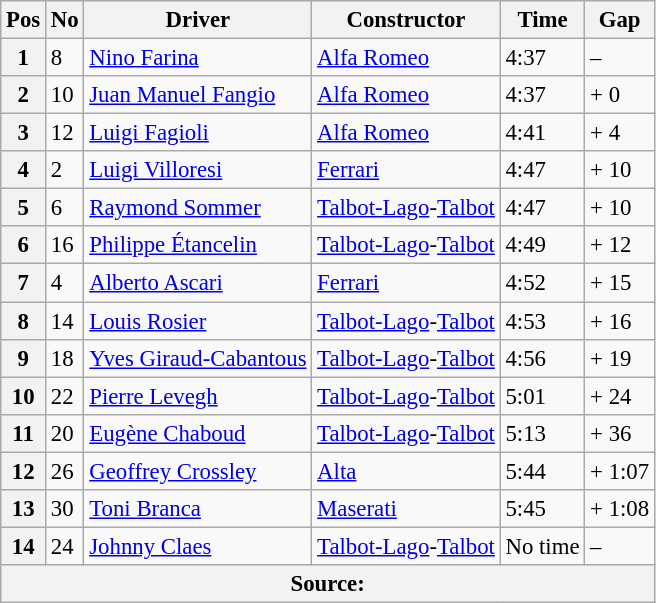<table class="wikitable sortable" style="font-size: 95%;">
<tr>
<th>Pos</th>
<th>No</th>
<th>Driver</th>
<th>Constructor</th>
<th>Time</th>
<th>Gap</th>
</tr>
<tr>
<th>1</th>
<td>8</td>
<td> <a href='#'>Nino Farina</a></td>
<td><a href='#'>Alfa Romeo</a></td>
<td>4:37</td>
<td>–</td>
</tr>
<tr>
<th>2</th>
<td>10</td>
<td> <a href='#'>Juan Manuel Fangio</a></td>
<td><a href='#'>Alfa Romeo</a></td>
<td>4:37</td>
<td>+ 0</td>
</tr>
<tr>
<th>3</th>
<td>12</td>
<td> <a href='#'>Luigi Fagioli</a></td>
<td><a href='#'>Alfa Romeo</a></td>
<td>4:41</td>
<td>+ 4</td>
</tr>
<tr>
<th>4</th>
<td>2</td>
<td> <a href='#'>Luigi Villoresi</a></td>
<td><a href='#'>Ferrari</a></td>
<td>4:47</td>
<td>+ 10</td>
</tr>
<tr>
<th>5</th>
<td>6</td>
<td> <a href='#'>Raymond Sommer</a></td>
<td><a href='#'>Talbot-Lago</a>-<a href='#'>Talbot</a></td>
<td>4:47</td>
<td>+ 10</td>
</tr>
<tr>
<th>6</th>
<td>16</td>
<td> <a href='#'>Philippe Étancelin</a></td>
<td><a href='#'>Talbot-Lago</a>-<a href='#'>Talbot</a></td>
<td>4:49</td>
<td>+ 12</td>
</tr>
<tr>
<th>7</th>
<td>4</td>
<td> <a href='#'>Alberto Ascari</a></td>
<td><a href='#'>Ferrari</a></td>
<td>4:52</td>
<td>+ 15</td>
</tr>
<tr>
<th>8</th>
<td>14</td>
<td> <a href='#'>Louis Rosier</a></td>
<td><a href='#'>Talbot-Lago</a>-<a href='#'>Talbot</a></td>
<td>4:53</td>
<td>+ 16</td>
</tr>
<tr>
<th>9</th>
<td>18</td>
<td> <a href='#'>Yves Giraud-Cabantous</a></td>
<td><a href='#'>Talbot-Lago</a>-<a href='#'>Talbot</a></td>
<td>4:56</td>
<td>+ 19</td>
</tr>
<tr>
<th>10</th>
<td>22</td>
<td> <a href='#'>Pierre Levegh</a></td>
<td><a href='#'>Talbot-Lago</a>-<a href='#'>Talbot</a></td>
<td>5:01</td>
<td>+ 24</td>
</tr>
<tr>
<th>11</th>
<td>20</td>
<td> <a href='#'>Eugène Chaboud</a></td>
<td><a href='#'>Talbot-Lago</a>-<a href='#'>Talbot</a></td>
<td>5:13</td>
<td>+ 36</td>
</tr>
<tr>
<th>12</th>
<td>26</td>
<td> <a href='#'>Geoffrey Crossley</a></td>
<td><a href='#'>Alta</a></td>
<td>5:44</td>
<td>+ 1:07</td>
</tr>
<tr>
<th>13</th>
<td>30</td>
<td> <a href='#'>Toni Branca</a></td>
<td><a href='#'>Maserati</a></td>
<td>5:45</td>
<td>+ 1:08</td>
</tr>
<tr>
<th>14</th>
<td>24</td>
<td> <a href='#'>Johnny Claes</a></td>
<td><a href='#'>Talbot-Lago</a>-<a href='#'>Talbot</a></td>
<td>No time</td>
<td>–</td>
</tr>
<tr>
<th colspan="6">Source: </th>
</tr>
</table>
